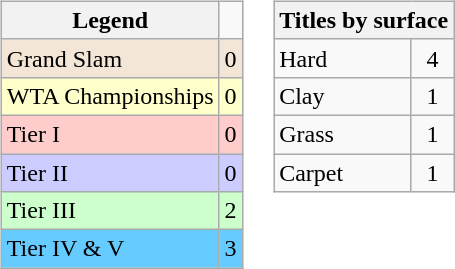<table>
<tr valign=top>
<td><br><table class="wikitable sortable mw-collapsible mw-collapsed">
<tr>
<th>Legend</th>
</tr>
<tr style="background:#f3e6d7;">
<td>Grand Slam</td>
<td align="center">0</td>
</tr>
<tr style="background:#ffc;">
<td>WTA Championships</td>
<td align="center">0</td>
</tr>
<tr style="background:#fcc;">
<td>Tier I</td>
<td align="center">0</td>
</tr>
<tr style="background:#ccf;">
<td>Tier II</td>
<td align="center">0</td>
</tr>
<tr style="background:#cfc;">
<td>Tier III</td>
<td align="center">2</td>
</tr>
<tr style="background:#6cf;">
<td>Tier IV & V</td>
<td align="center">3</td>
</tr>
</table>
</td>
<td><br><table class="wikitable sortable mw-collapsible mw-collapsed">
<tr>
<th colspan=2>Titles by surface</th>
</tr>
<tr>
<td>Hard</td>
<td align="center">4</td>
</tr>
<tr>
<td>Clay</td>
<td align="center">1</td>
</tr>
<tr>
<td>Grass</td>
<td align="center">1</td>
</tr>
<tr>
<td>Carpet</td>
<td align="center">1</td>
</tr>
</table>
</td>
</tr>
</table>
